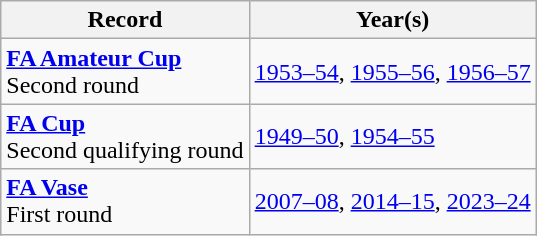<table class="wikitable collapsible">
<tr>
<th>Record</th>
<th>Year(s)</th>
</tr>
<tr>
<td><strong><a href='#'>FA Amateur Cup</a></strong><br>Second round</td>
<td><a href='#'>1953–54</a>, <a href='#'>1955–56</a>, <a href='#'>1956–57</a></td>
</tr>
<tr>
<td><strong><a href='#'>FA Cup</a></strong><br>Second qualifying round</td>
<td><a href='#'>1949–50</a>, <a href='#'>1954–55</a></td>
</tr>
<tr>
<td><strong><a href='#'>FA Vase</a></strong><br>First round</td>
<td><a href='#'>2007–08</a>, <a href='#'>2014–15</a>, <a href='#'>2023–24</a></td>
</tr>
</table>
